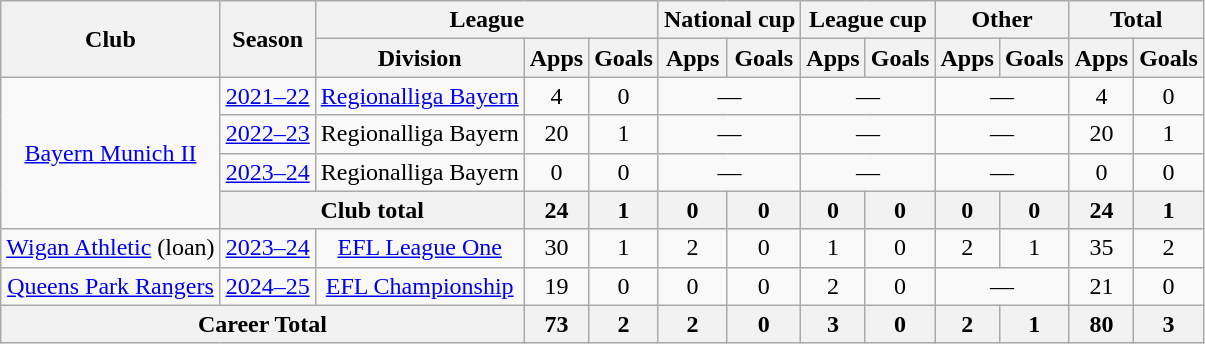<table class="wikitable" Style="text-align: center">
<tr>
<th rowspan="2">Club</th>
<th rowspan="2">Season</th>
<th colspan="3">League</th>
<th colspan="2">National cup</th>
<th colspan="2">League cup</th>
<th colspan="2">Other</th>
<th colspan="2">Total</th>
</tr>
<tr>
<th>Division</th>
<th>Apps</th>
<th>Goals</th>
<th>Apps</th>
<th>Goals</th>
<th>Apps</th>
<th>Goals</th>
<th>Apps</th>
<th>Goals</th>
<th>Apps</th>
<th>Goals</th>
</tr>
<tr>
<td rowspan=4><a href='#'>Bayern Munich II</a></td>
<td><a href='#'>2021–22</a></td>
<td><a href='#'>Regionalliga Bayern</a></td>
<td>4</td>
<td>0</td>
<td colspan="2">—</td>
<td colspan="2">—</td>
<td colspan="2">—</td>
<td>4</td>
<td>0</td>
</tr>
<tr>
<td><a href='#'>2022–23</a></td>
<td>Regionalliga Bayern</td>
<td>20</td>
<td>1</td>
<td colspan="2">—</td>
<td colspan="2">—</td>
<td colspan="2">—</td>
<td>20</td>
<td>1</td>
</tr>
<tr>
<td><a href='#'>2023–24</a></td>
<td>Regionalliga Bayern</td>
<td>0</td>
<td>0</td>
<td colspan="2">—</td>
<td colspan="2">—</td>
<td colspan="2">—</td>
<td>0</td>
<td>0</td>
</tr>
<tr>
<th colspan="2">Club total</th>
<th>24</th>
<th>1</th>
<th>0</th>
<th>0</th>
<th>0</th>
<th>0</th>
<th>0</th>
<th>0</th>
<th>24</th>
<th>1</th>
</tr>
<tr>
<td><a href='#'>Wigan Athletic</a> (loan)</td>
<td><a href='#'>2023–24</a></td>
<td><a href='#'>EFL League One</a></td>
<td>30</td>
<td>1</td>
<td>2</td>
<td>0</td>
<td>1</td>
<td>0</td>
<td>2</td>
<td>1</td>
<td>35</td>
<td>2</td>
</tr>
<tr>
<td><a href='#'>Queens Park Rangers</a></td>
<td><a href='#'>2024–25</a></td>
<td><a href='#'>EFL Championship</a></td>
<td>19</td>
<td>0</td>
<td>0</td>
<td>0</td>
<td>2</td>
<td>0</td>
<td colspan="2">—</td>
<td>21</td>
<td>0</td>
</tr>
<tr>
<th colspan="3">Career Total</th>
<th>73</th>
<th>2</th>
<th>2</th>
<th>0</th>
<th>3</th>
<th>0</th>
<th>2</th>
<th>1</th>
<th>80</th>
<th>3</th>
</tr>
</table>
